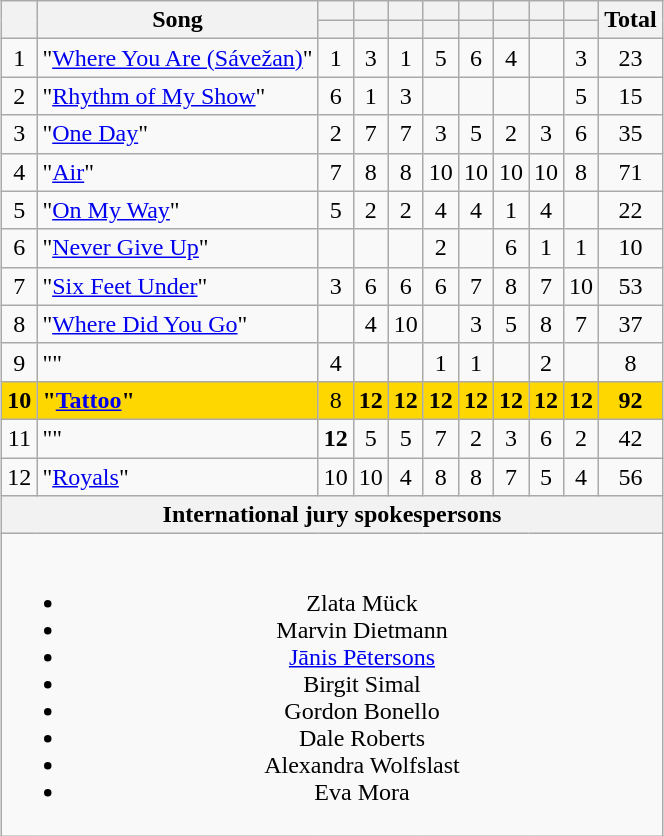<table class="wikitable" style="margin: 1em auto 1em auto; text-align:center;">
<tr>
<th rowspan="2"></th>
<th rowspan="2">Song</th>
<th></th>
<th></th>
<th></th>
<th></th>
<th></th>
<th></th>
<th></th>
<th></th>
<th rowspan="2">Total</th>
</tr>
<tr>
<th></th>
<th></th>
<th></th>
<th></th>
<th></th>
<th></th>
<th></th>
<th></th>
</tr>
<tr>
<td>1</td>
<td align="left">"<a href='#'>Where You Are (<span>Sávežan</span>)</a>"</td>
<td>1</td>
<td>3</td>
<td>1</td>
<td>5</td>
<td>6</td>
<td>4</td>
<td></td>
<td>3</td>
<td>23</td>
</tr>
<tr>
<td>2</td>
<td align="left">"<a href='#'>Rhythm of My Show</a>"</td>
<td>6</td>
<td>1</td>
<td>3</td>
<td></td>
<td></td>
<td></td>
<td></td>
<td>5</td>
<td>15</td>
</tr>
<tr>
<td>3</td>
<td align="left">"<a href='#'>One Day</a>"</td>
<td>2</td>
<td>7</td>
<td>7</td>
<td>3</td>
<td>5</td>
<td>2</td>
<td>3</td>
<td>6</td>
<td>35</td>
</tr>
<tr>
<td>4</td>
<td align="left">"<a href='#'>Air</a>"</td>
<td>7</td>
<td>8</td>
<td>8</td>
<td>10</td>
<td>10</td>
<td>10</td>
<td>10</td>
<td>8</td>
<td>71</td>
</tr>
<tr>
<td>5</td>
<td align="left">"<a href='#'>On My Way</a>"</td>
<td>5</td>
<td>2</td>
<td>2</td>
<td>4</td>
<td>4</td>
<td>1</td>
<td>4</td>
<td></td>
<td>22</td>
</tr>
<tr>
<td>6</td>
<td align="left">"<a href='#'>Never Give Up</a>"</td>
<td></td>
<td></td>
<td></td>
<td>2</td>
<td></td>
<td>6</td>
<td>1</td>
<td>1</td>
<td>10</td>
</tr>
<tr>
<td>7</td>
<td align="left">"<a href='#'>Six Feet Under</a>"</td>
<td>3</td>
<td>6</td>
<td>6</td>
<td>6</td>
<td>7</td>
<td>8</td>
<td>7</td>
<td>10</td>
<td>53</td>
</tr>
<tr>
<td>8</td>
<td align="left">"<a href='#'>Where Did You Go</a>"</td>
<td></td>
<td>4</td>
<td>10</td>
<td></td>
<td>3</td>
<td>5</td>
<td>8</td>
<td>7</td>
<td>37</td>
</tr>
<tr>
<td>9</td>
<td align="left">""</td>
<td>4</td>
<td></td>
<td></td>
<td>1</td>
<td>1</td>
<td></td>
<td>2</td>
<td></td>
<td>8</td>
</tr>
<tr style="background:gold;">
<td><strong>10</strong></td>
<td align="left"><strong>"<a href='#'>Tattoo</a>"</strong></td>
<td>8</td>
<td><strong>12</strong></td>
<td><strong>12</strong></td>
<td><strong>12</strong></td>
<td><strong>12</strong></td>
<td><strong>12</strong></td>
<td><strong>12</strong></td>
<td><strong>12</strong></td>
<td><strong>92</strong></td>
</tr>
<tr>
<td>11</td>
<td align="left">""</td>
<td><strong>12</strong></td>
<td>5</td>
<td>5</td>
<td>7</td>
<td>2</td>
<td>3</td>
<td>6</td>
<td>2</td>
<td>42</td>
</tr>
<tr>
<td>12</td>
<td align="left">"<a href='#'>Royals</a>"</td>
<td>10</td>
<td>10</td>
<td>4</td>
<td>8</td>
<td>8</td>
<td>7</td>
<td>5</td>
<td>4</td>
<td>56</td>
</tr>
<tr class="sortbottom">
<th colspan="11">International jury spokespersons</th>
</tr>
<tr class="sortbottom">
<td colspan="11"><br><ul><li>Zlata Mück</li><li>Marvin Dietmann</li><li><a href='#'>Jānis Pētersons</a></li><li>Birgit Simal</li><li>Gordon Bonello</li><li>Dale Roberts</li><li>Alexandra Wolfslast</li><li>Eva Mora</li></ul></td>
</tr>
</table>
